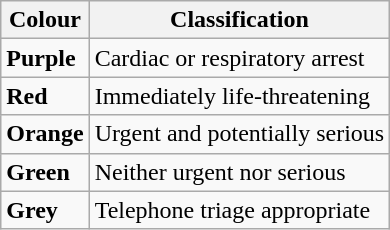<table class="wikitable">
<tr>
<th>Colour</th>
<th>Classification</th>
</tr>
<tr>
<td><span><strong>Purple</strong></span></td>
<td>Cardiac or respiratory arrest</td>
</tr>
<tr>
<td><span><strong>Red</strong></span></td>
<td>Immediately life-threatening</td>
</tr>
<tr>
<td><span><strong>Orange</strong></span></td>
<td>Urgent and potentially serious</td>
</tr>
<tr>
<td><span><strong>Green</strong></span></td>
<td>Neither urgent nor serious</td>
</tr>
<tr>
<td><span><strong>Grey</strong></span></td>
<td>Telephone triage appropriate</td>
</tr>
</table>
